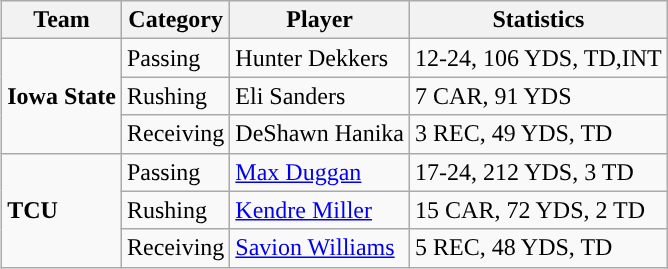<table class="wikitable" style="float: right;">
<tr>
<th>Team</th>
<th>Category</th>
<th>Player</th>
<th>Statistics</th>
</tr>
<tr>
<td rowspan=3><strong>Iowa State</strong></td>
<td>Passing</td>
<td>Hunter Dekkers</td>
<td>12-24, 106 YDS, TD,INT</td>
</tr>
<tr>
<td>Rushing</td>
<td>Eli Sanders</td>
<td>7 CAR, 91 YDS</td>
</tr>
<tr>
<td>Receiving</td>
<td>DeShawn Hanika</td>
<td>3 REC, 49 YDS, TD</td>
</tr>
<tr>
<td rowspan=3><strong>TCU</strong></td>
<td>Passing</td>
<td><a href='#'>Max Duggan</a></td>
<td>17-24, 212 YDS, 3 TD</td>
</tr>
<tr>
<td>Rushing</td>
<td><a href='#'>Kendre Miller</a></td>
<td>15 CAR, 72 YDS, 2 TD</td>
</tr>
<tr>
<td>Receiving</td>
<td><a href='#'>Savion Williams</a></td>
<td>5 REC, 48 YDS, TD</td>
</tr>
</table>
